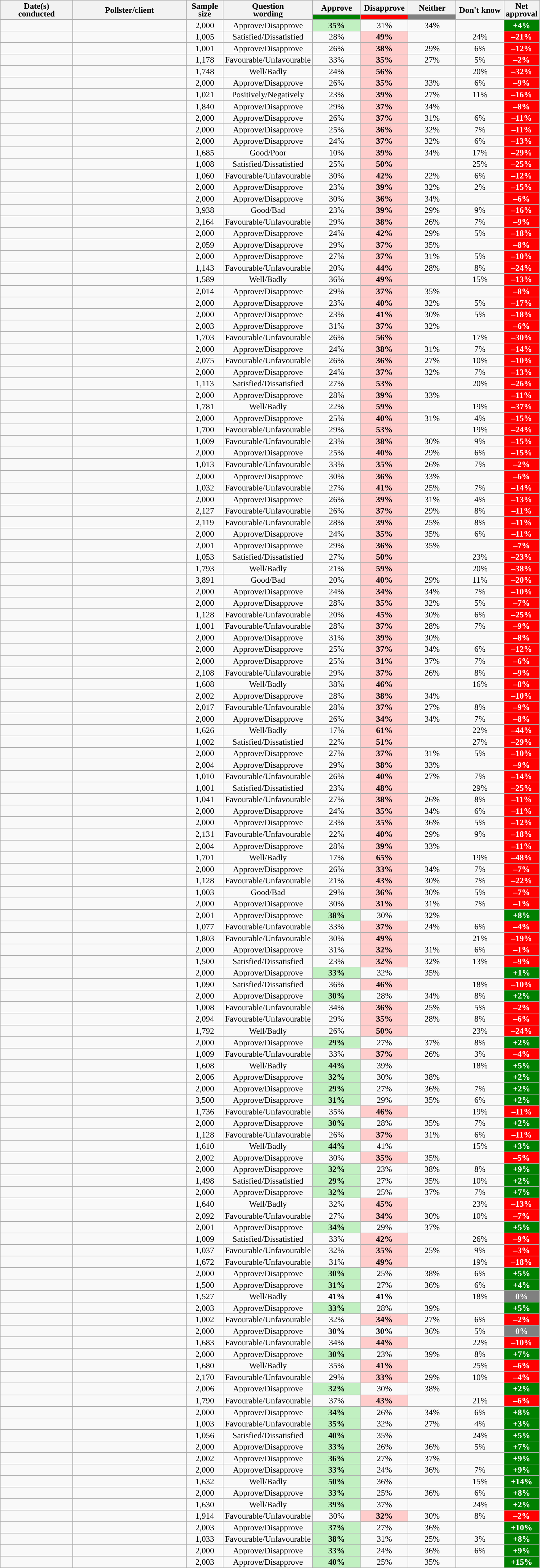<table class="wikitable collapsible sortable mw-datatable" style="text-align:center;font-size:95%;line-height:14px;">
<tr>
<th style="width:125px;" rowspan="2">Date(s)<br>conducted</th>
<th style="width:200px;" rowspan="2">Pollster/client</th>
<th style="width:60px;" rowspan="2">Sample size</th>
<th style="width:120px;" rowspan="2">Question<br>wording</th>
<th class="unsortable" style="width:80px;">Approve</th>
<th class="unsortable" style="width: 80px;">Disapprove</th>
<th class="unsortable" style="width:80px;">Neither</th>
<th class="unsortable" style="width:80px;" rowspan="2">Don't know</th>
<th class="unsortable" style="width:20px;" rowspan="2">Net approval</th>
</tr>
<tr>
<th class="unsortable" style="color:inherit;background:green;width:60px;"></th>
<th class="unsortable" style="color:inherit;background:red;width:60px;"></th>
<th class="unsortable" style="background:grey;width:60px;"></th>
</tr>
<tr>
<td></td>
<td></td>
<td>2,000</td>
<td>Approve/Disapprove</td>
<td style="background:#C1F0C1"><strong>35%</strong></td>
<td>31%</td>
<td>34%</td>
<td></td>
<td style="background:green;color:white;"><strong>+4%</strong></td>
</tr>
<tr>
<td></td>
<td></td>
<td>1,005</td>
<td>Satisfied/Dissatisfied</td>
<td>28%</td>
<td style="background:#ffcccb"><strong>49%</strong></td>
<td></td>
<td>24%</td>
<td style="background:red;color:white;"><strong>–21%</strong></td>
</tr>
<tr>
<td></td>
<td></td>
<td>1,001</td>
<td>Approve/Disapprove</td>
<td>26%</td>
<td style="background:#ffcccb"><strong>38%</strong></td>
<td>29%</td>
<td>6%</td>
<td style="background:red;color:white"><strong>–12%</strong></td>
</tr>
<tr>
<td></td>
<td></td>
<td>1,178</td>
<td>Favourable/Unfavourable</td>
<td>33%</td>
<td style="background:#ffcccb"><strong>35%</strong></td>
<td>27%</td>
<td>5%</td>
<td style="background:red;color:white"><strong>–2%</strong></td>
</tr>
<tr>
<td></td>
<td></td>
<td>1,748</td>
<td>Well/Badly</td>
<td>24%</td>
<td style="background:#ffcccb"><strong>56%</strong></td>
<td></td>
<td>20%</td>
<td style="background:red;color:white"><strong>–32%</strong></td>
</tr>
<tr>
<td></td>
<td></td>
<td>2,000</td>
<td>Approve/Disapprove</td>
<td>26%</td>
<td style="background:#ffcccb"><strong>35%</strong></td>
<td>33%</td>
<td>6%</td>
<td style="background:red;color:white;"><strong>–9%</strong></td>
</tr>
<tr>
<td></td>
<td></td>
<td>1,021</td>
<td>Positively/Negatively</td>
<td>23%</td>
<td style="background:#ffcccb"><strong>39%</strong></td>
<td>27%</td>
<td>11%</td>
<td style="background:red;color:white;"><strong>–16%</strong></td>
</tr>
<tr>
<td></td>
<td></td>
<td>1,840</td>
<td>Approve/Disapprove</td>
<td>29%</td>
<td style="background:#ffcccb"><strong>37%</strong></td>
<td>34%</td>
<td></td>
<td style="background:red;color:white;"><strong>–8%</strong></td>
</tr>
<tr>
<td></td>
<td></td>
<td>2,000</td>
<td>Approve/Disapprove</td>
<td>26%</td>
<td style="background:#ffcccb"><strong>37%</strong></td>
<td>31%</td>
<td>6%</td>
<td style="background:red;color:white;"><strong>–11%</strong></td>
</tr>
<tr>
<td></td>
<td></td>
<td>2,000</td>
<td>Approve/Disapprove</td>
<td>25%</td>
<td style="background:#ffcccb"><strong>36%</strong></td>
<td>32%</td>
<td>7%</td>
<td style="background:red;color:white;"><strong>–11%</strong></td>
</tr>
<tr>
<td></td>
<td></td>
<td>2,000</td>
<td>Approve/Disapprove</td>
<td>24%</td>
<td style="background:#ffcccb"><strong>37%</strong></td>
<td>32%</td>
<td>6%</td>
<td style="background:red;color:white;"><strong>–13%</strong></td>
</tr>
<tr>
<td></td>
<td></td>
<td>1,685</td>
<td>Good/Poor</td>
<td>10%</td>
<td style="background:#ffcccb"><strong>39%</strong></td>
<td>34%</td>
<td>17%</td>
<td style="background:red;color:white"><strong>–29%</strong></td>
</tr>
<tr>
<td></td>
<td></td>
<td>1,008</td>
<td>Satisfied/Dissatisfied</td>
<td>25%</td>
<td style="background:#ffcccb"><strong>50%</strong></td>
<td></td>
<td>25%</td>
<td style="background:red;color:white;"><strong>–25%</strong></td>
</tr>
<tr>
<td></td>
<td></td>
<td>1,060</td>
<td>Favourable/Unfavourable</td>
<td>30%</td>
<td style="background:#ffcccb"><strong>42%</strong></td>
<td>22%</td>
<td>6%</td>
<td style="background:red;color:white;"><strong>–12%</strong></td>
</tr>
<tr>
<td></td>
<td></td>
<td>2,000</td>
<td>Approve/Disapprove</td>
<td>23%</td>
<td style="background:#ffcccb"><strong>39%</strong></td>
<td>32%</td>
<td>2%</td>
<td style="background:red;color:white;"><strong>–15%</strong></td>
</tr>
<tr>
<td></td>
<td></td>
<td>2,000</td>
<td>Approve/Disapprove</td>
<td>30%</td>
<td style="background:#ffcccb"><strong>36%</strong></td>
<td>34%</td>
<td></td>
<td style="background:red;color:white;"><strong>–6%</strong></td>
</tr>
<tr>
<td></td>
<td></td>
<td>3,938</td>
<td>Good/Bad</td>
<td>23%</td>
<td style="background:#ffcccb"><strong>39%</strong></td>
<td>29%</td>
<td>9%</td>
<td style="background:red;color:white;"><strong>–16%</strong></td>
</tr>
<tr>
<td></td>
<td></td>
<td>2,164</td>
<td>Favourable/Unfavourable</td>
<td>29%</td>
<td style="background:#ffcccb"><strong>38%</strong></td>
<td>26%</td>
<td>7%</td>
<td style="background:red;color:white;"><strong>–9%</strong></td>
</tr>
<tr>
<td></td>
<td></td>
<td>2,000</td>
<td>Approve/Disapprove</td>
<td>24%</td>
<td style="background:#ffcccb"><strong>42%</strong></td>
<td>29%</td>
<td>5%</td>
<td style="background:red;color:white;"><strong>–18%</strong></td>
</tr>
<tr>
<td></td>
<td></td>
<td>2,059</td>
<td>Approve/Disapprove</td>
<td>29%</td>
<td style="background:#ffcccb"><strong>37%</strong></td>
<td>35%</td>
<td></td>
<td style="background:red;color:white;"><strong>–8%</strong></td>
</tr>
<tr>
<td></td>
<td></td>
<td>2,000</td>
<td>Approve/Disapprove</td>
<td>27%</td>
<td style="background:#ffcccb"><strong>37%</strong></td>
<td>31%</td>
<td>5%</td>
<td style="background:red;color:white;"><strong>–10%</strong></td>
</tr>
<tr>
<td></td>
<td></td>
<td>1,143</td>
<td>Favourable/Unfavourable</td>
<td>20%</td>
<td style="background:#ffcccb"><strong>44%</strong></td>
<td>28%</td>
<td>8%</td>
<td style="background:red;color:white;"><strong>–24%</strong></td>
</tr>
<tr>
<td></td>
<td></td>
<td>1,589</td>
<td>Well/Badly</td>
<td>36%</td>
<td style="background:#ffcccb"><strong>49%</strong></td>
<td></td>
<td>15%</td>
<td style="background:red;color:white;"><strong>–13%</strong></td>
</tr>
<tr>
<td></td>
<td></td>
<td>2,014</td>
<td>Approve/Disapprove</td>
<td>29%</td>
<td style="background:#ffcccb"><strong>37%</strong></td>
<td>35%</td>
<td></td>
<td style="background:red;color:white;"><strong>–8%</strong></td>
</tr>
<tr>
<td></td>
<td></td>
<td>2,000</td>
<td>Approve/Disapprove</td>
<td>23%</td>
<td style="background:#ffcccb"><strong>40%</strong></td>
<td>32%</td>
<td>5%</td>
<td style="background:red;color:white;"><strong>–17%</strong></td>
</tr>
<tr>
<td></td>
<td></td>
<td>2,000</td>
<td>Approve/Disapprove</td>
<td>23%</td>
<td style="background:#ffcccb"><strong>41%</strong></td>
<td>30%</td>
<td>5%</td>
<td style="background:red;color:white;"><strong>–18%</strong></td>
</tr>
<tr>
<td></td>
<td></td>
<td>2,003</td>
<td>Approve/Disapprove</td>
<td>31%</td>
<td style="background:#ffcccb"><strong>37%</strong></td>
<td>32%</td>
<td></td>
<td style="background:red;color:white;"><strong>–6%</strong></td>
</tr>
<tr>
<td></td>
<td></td>
<td>1,703</td>
<td>Favourable/Unfavourable</td>
<td>26%</td>
<td style="background:#ffcccb"><strong>56%</strong></td>
<td></td>
<td>17%</td>
<td style="background:red;color:white;"><strong>–30%</strong></td>
</tr>
<tr>
<td></td>
<td></td>
<td>2,000</td>
<td>Approve/Disapprove</td>
<td>24%</td>
<td style="background:#ffcccb"><strong>38%</strong></td>
<td>31%</td>
<td>7%</td>
<td style="background:red;color:white;"><strong>–14%</strong></td>
</tr>
<tr>
<td></td>
<td></td>
<td>2,075</td>
<td>Favourable/Unfavourable</td>
<td>26%</td>
<td style="background:#ffcccb"><strong>36%</strong></td>
<td>27%</td>
<td>10%</td>
<td style="background:red;color:white;"><strong>–10%</strong></td>
</tr>
<tr>
<td></td>
<td></td>
<td>2,000</td>
<td>Approve/Disapprove</td>
<td>24%</td>
<td style="background:#ffcccb"><strong>37%</strong></td>
<td>32%</td>
<td>7%</td>
<td style="background:red;color:white;"><strong>–13%</strong></td>
</tr>
<tr>
<td></td>
<td></td>
<td>1,113</td>
<td>Satisfied/Dissatisfied</td>
<td>27%</td>
<td style="background:#ffcccb"><strong>53%</strong></td>
<td></td>
<td>20%</td>
<td style="background:red;color:white;"><strong>–26%</strong></td>
</tr>
<tr>
<td></td>
<td></td>
<td>2,000</td>
<td>Approve/Disapprove</td>
<td>28%</td>
<td style="background:#ffcccb"><strong>39%</strong></td>
<td>33%</td>
<td></td>
<td style="background:red;color:white;"><strong>–11%</strong></td>
</tr>
<tr>
<td></td>
<td></td>
<td>1,781</td>
<td>Well/Badly</td>
<td>22%</td>
<td style="background:#ffcccb"><strong>59%</strong></td>
<td></td>
<td>19%</td>
<td style="background:red;color:white"><strong>–37%</strong></td>
</tr>
<tr>
<td></td>
<td></td>
<td>2,000</td>
<td>Approve/Disapprove</td>
<td>25%</td>
<td style="background:#ffcccb"><strong>40%</strong></td>
<td>31%</td>
<td>4%</td>
<td style="background:red;color:white;"><strong>–15%</strong></td>
</tr>
<tr>
<td></td>
<td></td>
<td>1,700</td>
<td>Favourable/Unfavourable</td>
<td>29%</td>
<td style="background:#ffcccb"><strong>53%</strong></td>
<td></td>
<td>19%</td>
<td style="background:red;color:white;"><strong>–24%</strong></td>
</tr>
<tr>
<td></td>
<td></td>
<td>1,009</td>
<td>Favourable/Unfavourable</td>
<td>23%</td>
<td style="background:#ffcccb"><strong>38%</strong></td>
<td>30%</td>
<td>9%</td>
<td style="background:red;color:white;"><strong>–15%</strong></td>
</tr>
<tr>
<td></td>
<td></td>
<td>2,000</td>
<td>Approve/Disapprove</td>
<td>25%</td>
<td style="background:#ffcccb"><strong>40%</strong></td>
<td>29%</td>
<td>6%</td>
<td style="background:red;color:white;"><strong>–15%</strong></td>
</tr>
<tr>
<td></td>
<td></td>
<td>1,013</td>
<td>Favourable/Unfavourable</td>
<td>33%</td>
<td style="background:#ffcccb"><strong>35%</strong></td>
<td>26%</td>
<td>7%</td>
<td style="background:red;color:white;"><strong>–2%</strong></td>
</tr>
<tr>
<td></td>
<td></td>
<td>2,000</td>
<td>Approve/Disapprove</td>
<td>30%</td>
<td style="background:#ffcccb"><strong>36%</strong></td>
<td>33%</td>
<td></td>
<td style="background:red;color:white;"><strong>–6%</strong></td>
</tr>
<tr>
<td></td>
<td></td>
<td>1,032</td>
<td>Favourable/Unfavourable</td>
<td>27%</td>
<td style="background:#ffcccb"><strong>41%</strong></td>
<td>25%</td>
<td>7%</td>
<td style="background:red;color:white;"><strong>–14%</strong></td>
</tr>
<tr>
<td></td>
<td></td>
<td>2,000</td>
<td>Approve/Disapprove</td>
<td>26%</td>
<td style="background:#ffcccb"><strong>39%</strong></td>
<td>31%</td>
<td>4%</td>
<td style="background:red;color:white;"><strong>–13%</strong></td>
</tr>
<tr>
<td></td>
<td></td>
<td>2,127</td>
<td>Favourable/Unfavourable</td>
<td>26%</td>
<td style="background:#ffcccb"><strong>37%</strong></td>
<td>29%</td>
<td>8%</td>
<td style="background:red;color:white;"><strong>–11%</strong></td>
</tr>
<tr>
<td></td>
<td></td>
<td>2,119</td>
<td>Favourable/Unfavourable</td>
<td>28%</td>
<td style="background:#ffcccb"><strong>39%</strong></td>
<td>25%</td>
<td>8%</td>
<td style="background:red;color:white;"><strong>–11%</strong></td>
</tr>
<tr>
<td></td>
<td></td>
<td>2,000</td>
<td>Approve/Disapprove</td>
<td>24%</td>
<td style="background:#ffcccb"><strong>35%</strong></td>
<td>35%</td>
<td>6%</td>
<td style="background:red;color:white;"><strong>–11%</strong></td>
</tr>
<tr>
<td></td>
<td></td>
<td>2,001</td>
<td>Approve/Disapprove</td>
<td>29%</td>
<td style="background:#ffcccb"><strong>36%</strong></td>
<td>35%</td>
<td></td>
<td style="background:red;color:white;"><strong>–7%</strong></td>
</tr>
<tr>
<td></td>
<td></td>
<td>1,053</td>
<td>Satisfied/Dissatisfied</td>
<td>27%</td>
<td style="background:#ffcccb"><strong>50%</strong></td>
<td></td>
<td>23%</td>
<td style="background:red;color:white;"><strong>–23%</strong></td>
</tr>
<tr>
<td></td>
<td></td>
<td>1,793</td>
<td>Well/Badly</td>
<td>21%</td>
<td style="background:#ffcccb"><strong>59%</strong></td>
<td></td>
<td>20%</td>
<td style="background:red;color:white"><strong>–38%</strong></td>
</tr>
<tr>
<td></td>
<td></td>
<td>3,891</td>
<td>Good/Bad</td>
<td>20%</td>
<td style="background:#ffcccb"><strong>40%</strong></td>
<td>29%</td>
<td>11%</td>
<td style="background:red;color:white;"><strong>–20%</strong></td>
</tr>
<tr>
<td></td>
<td></td>
<td>2,000</td>
<td>Approve/Disapprove</td>
<td>24%</td>
<td style="background:#ffcccb"><strong>34%</strong></td>
<td>34%</td>
<td>7%</td>
<td style="background:red;color:white;"><strong>–10%</strong></td>
</tr>
<tr>
<td></td>
<td></td>
<td>2,000</td>
<td>Approve/Disapprove</td>
<td>28%</td>
<td style="background:#ffcccb"><strong>35%</strong></td>
<td>32%</td>
<td>5%</td>
<td style="background:red;color:white;"><strong>–7%</strong></td>
</tr>
<tr>
<td></td>
<td></td>
<td>1,128</td>
<td>Favourable/Unfavourable</td>
<td>20%</td>
<td style="background:#ffcccb"><strong>45%</strong></td>
<td>30%</td>
<td>6%</td>
<td style="background:red;color:white;"><strong>–25%</strong></td>
</tr>
<tr>
<td></td>
<td></td>
<td>1,001</td>
<td>Favourable/Unfavourable</td>
<td>28%</td>
<td style="background:#ffcccb"><strong>37%</strong></td>
<td>28%</td>
<td>7%</td>
<td style="background:red;color:white;"><strong>–9%</strong></td>
</tr>
<tr>
<td></td>
<td></td>
<td>2,000</td>
<td>Approve/Disapprove</td>
<td>31%</td>
<td style="background:#ffcccb"><strong>39%</strong></td>
<td>30%</td>
<td></td>
<td style="background:red;color:white;"><strong>–8%</strong></td>
</tr>
<tr>
<td></td>
<td></td>
<td>2,000</td>
<td>Approve/Disapprove</td>
<td>25%</td>
<td style="background:#ffcccb"><strong>37%</strong></td>
<td>34%</td>
<td>6%</td>
<td style="background:red;color:white;"><strong>–12%</strong></td>
</tr>
<tr>
<td></td>
<td></td>
<td>2,000</td>
<td>Approve/Disapprove</td>
<td>25%</td>
<td style="background:#ffcccb"><strong>31%</strong></td>
<td>37%</td>
<td>7%</td>
<td style="background:red;color:white;"><strong>–6%</strong></td>
</tr>
<tr>
<td></td>
<td></td>
<td>2,108</td>
<td>Favourable/Unfavourable</td>
<td>29%</td>
<td style="background:#ffcccb"><strong>37%</strong></td>
<td>26%</td>
<td>8%</td>
<td style="background:red;color:white;"><strong>–9%</strong></td>
</tr>
<tr>
<td></td>
<td></td>
<td>1,608</td>
<td>Well/Badly</td>
<td>38%</td>
<td style="background:#ffcccb"><strong>46%</strong></td>
<td></td>
<td>16%</td>
<td style="background:red;color:white"><strong>–8%</strong></td>
</tr>
<tr>
<td></td>
<td></td>
<td>2,002</td>
<td>Approve/Disapprove</td>
<td>28%</td>
<td style="background:#ffcccb"><strong>38%</strong></td>
<td>34%</td>
<td></td>
<td style="background:red;color:white;"><strong>–10%</strong></td>
</tr>
<tr>
<td></td>
<td></td>
<td>2,017</td>
<td>Favourable/Unfavourable</td>
<td>28%</td>
<td style="background:#ffcccb"><strong>37%</strong></td>
<td>27%</td>
<td>8%</td>
<td style="background:red;color:white;"><strong>–9%</strong></td>
</tr>
<tr>
<td></td>
<td></td>
<td>2,000</td>
<td>Approve/Disapprove</td>
<td>26%</td>
<td style="background:#ffcccb"><strong>34%</strong></td>
<td>34%</td>
<td>7%</td>
<td style="background:red;color:white;"><strong>–8%</strong></td>
</tr>
<tr>
<td></td>
<td></td>
<td>1,626</td>
<td>Well/Badly</td>
<td>17%</td>
<td style="background:#ffcccb"><strong>61%</strong></td>
<td></td>
<td>22%</td>
<td style="background:red;color:white"><strong>–44%</strong></td>
</tr>
<tr>
<td></td>
<td></td>
<td>1,002</td>
<td>Satisfied/Dissatisfied</td>
<td>22%</td>
<td style="background:#ffcccb"><strong>51%</strong></td>
<td></td>
<td>27%</td>
<td style="background:red;color:white;"><strong>–29%</strong></td>
</tr>
<tr>
<td></td>
<td></td>
<td>2,000</td>
<td>Approve/Disapprove</td>
<td>27%</td>
<td style="background:#ffcccb"><strong>37%</strong></td>
<td>31%</td>
<td>5%</td>
<td style="background:red;color:white;"><strong>–10%</strong></td>
</tr>
<tr>
<td></td>
<td></td>
<td>2,004</td>
<td>Approve/Disapprove</td>
<td>29%</td>
<td style="background:#ffcccb"><strong>38%</strong></td>
<td>33%</td>
<td></td>
<td style="background:red;color:white;"><strong>–9%</strong></td>
</tr>
<tr>
<td></td>
<td> </td>
<td>1,010</td>
<td>Favourable/Unfavourable</td>
<td>26%</td>
<td style="background:#ffcccb"><strong>40%</strong></td>
<td>27%</td>
<td>7%</td>
<td style="background:red;color:white;"><strong>–14%</strong></td>
</tr>
<tr>
<td></td>
<td></td>
<td>1,001</td>
<td>Satisfied/Dissatisfied</td>
<td>23%</td>
<td style="background:#ffcccb"><strong>48%</strong></td>
<td></td>
<td>29%</td>
<td style="background:red;color:white;"><strong>–25%</strong></td>
</tr>
<tr>
<td></td>
<td></td>
<td>1,041</td>
<td>Favourable/Unfavourable</td>
<td>27%</td>
<td style="background:#ffcccb"><strong>38%</strong></td>
<td>26%</td>
<td>8%</td>
<td style="background:red;color:white;"><strong>–11%</strong></td>
</tr>
<tr>
<td></td>
<td></td>
<td>2,000</td>
<td>Approve/Disapprove</td>
<td>24%</td>
<td style="background:#ffcccb"><strong>35%</strong></td>
<td>34%</td>
<td>6%</td>
<td style="background:red;color:white;"><strong>–11%</strong></td>
</tr>
<tr>
<td></td>
<td></td>
<td>2,000</td>
<td>Approve/Disapprove</td>
<td>23%</td>
<td style="background:#ffcccb"><strong>35%</strong></td>
<td>36%</td>
<td>5%</td>
<td style="background:red;color:white;"><strong>–12%</strong></td>
</tr>
<tr>
<td></td>
<td></td>
<td>2,131</td>
<td>Favourable/Unfavourable</td>
<td>22%</td>
<td style="background:#ffcccb"><strong>40%</strong></td>
<td>29%</td>
<td>9%</td>
<td style="background:red;color:white;"><strong>–18%</strong></td>
</tr>
<tr>
<td></td>
<td></td>
<td>2,004</td>
<td>Approve/Disapprove</td>
<td>28%</td>
<td style="background:#ffcccb"><strong>39%</strong></td>
<td>33%</td>
<td></td>
<td style="background:red;color:white;"><strong>–11%</strong></td>
</tr>
<tr>
<td></td>
<td></td>
<td>1,701</td>
<td>Well/Badly</td>
<td>17%</td>
<td style="background:#ffcccb"><strong>65%</strong></td>
<td></td>
<td>19%</td>
<td style="background:red;color:white"><strong>–48%</strong></td>
</tr>
<tr>
<td></td>
<td></td>
<td>2,000</td>
<td>Approve/Disapprove</td>
<td>26%</td>
<td style="background:#ffcccb"><strong>33%</strong></td>
<td>34%</td>
<td>7%</td>
<td style="background:red;color:white;"><strong>–7%</strong></td>
</tr>
<tr>
<td></td>
<td></td>
<td>1,128</td>
<td>Favourable/Unfavourable</td>
<td>21%</td>
<td style="background:#ffcccb"><strong>43%</strong></td>
<td>30%</td>
<td>7%</td>
<td style="background:red;color:white;"><strong>–22%</strong></td>
</tr>
<tr>
<td></td>
<td></td>
<td>1,003</td>
<td>Good/Bad</td>
<td>29%</td>
<td style="background:#ffcccb"><strong>36%</strong></td>
<td>30%</td>
<td>5%</td>
<td style="background:red;color:white;"><strong>–7%</strong></td>
</tr>
<tr>
<td></td>
<td></td>
<td>2,000</td>
<td>Approve/Disapprove</td>
<td>30%</td>
<td style="background:#ffcccb"><strong>31%</strong></td>
<td>31%</td>
<td>7%</td>
<td style="background:red;color:white;"><strong>–1%</strong></td>
</tr>
<tr>
<td></td>
<td></td>
<td>2,001</td>
<td>Approve/Disapprove</td>
<td style="background:#C1F0C1"><strong>38%</strong></td>
<td>30%</td>
<td>32%</td>
<td></td>
<td style="background:green;color:white;"><strong>+8%</strong></td>
</tr>
<tr>
<td></td>
<td></td>
<td>1,077</td>
<td>Favourable/Unfavourable</td>
<td>33%</td>
<td style="background:#ffcccb"><strong>37%</strong></td>
<td>24%</td>
<td>6%</td>
<td style="background:red;color:white;"><strong>–4%</strong></td>
</tr>
<tr>
<td></td>
<td></td>
<td>1,803</td>
<td>Favourable/Unfavourable</td>
<td>30%</td>
<td style="background:#ffcccb"><strong>49%</strong></td>
<td></td>
<td>21%</td>
<td style="background:red;color:white;"><strong>–19%</strong></td>
</tr>
<tr>
<td></td>
<td></td>
<td>2,000</td>
<td>Approve/Disapprove</td>
<td>31%</td>
<td style="background:#ffcccb"><strong>32%</strong></td>
<td>31%</td>
<td>6%</td>
<td style="background:red;color:white;"><strong>–1%</strong></td>
</tr>
<tr>
<td></td>
<td></td>
<td>1,500</td>
<td>Satisfied/Dissatisfied</td>
<td>23%</td>
<td style="background:#ffcccb"><strong>32%</strong></td>
<td>32%</td>
<td>13%</td>
<td style="background:red;color:white;"><strong>–9%</strong></td>
</tr>
<tr>
<td></td>
<td></td>
<td>2,000</td>
<td>Approve/Disapprove</td>
<td style="background:#C1F0C1"><strong>33%</strong></td>
<td>32%</td>
<td>35%</td>
<td></td>
<td style="background:green;color:white;"><strong>+1%</strong></td>
</tr>
<tr>
<td></td>
<td></td>
<td>1,090</td>
<td>Satisfied/Dissatisfied</td>
<td>36%</td>
<td style="background:#ffcccb"><strong>46%</strong></td>
<td></td>
<td>18%</td>
<td style="background:red;color:white;"><strong>–10%</strong></td>
</tr>
<tr>
<td></td>
<td></td>
<td>2,000</td>
<td>Approve/Disapprove</td>
<td style="background:#C1F0C1"><strong>30%</strong></td>
<td>28%</td>
<td>34%</td>
<td>8%</td>
<td style="background:green;color:white;"><strong>+2%</strong></td>
</tr>
<tr>
<td></td>
<td></td>
<td>1,008</td>
<td>Favourable/Unfavourable</td>
<td>34%</td>
<td style="background:#ffcccb"><strong>36%</strong></td>
<td>25%</td>
<td>5%</td>
<td style="background:red;color:white;"><strong>–2%</strong></td>
</tr>
<tr>
<td></td>
<td></td>
<td>2,094</td>
<td>Favourable/Unfavourable</td>
<td>29%</td>
<td style="background:#ffcccb"><strong>35%</strong></td>
<td>28%</td>
<td>8%</td>
<td style="background:red;color:white;"><strong>–6%</strong></td>
</tr>
<tr>
<td></td>
<td></td>
<td>1,792</td>
<td>Well/Badly</td>
<td>26%</td>
<td style="background:#ffcccb"><strong>50%</strong></td>
<td></td>
<td>23%</td>
<td style="background:red;color:white"><strong>–24%</strong></td>
</tr>
<tr>
<td></td>
<td></td>
<td>2,000</td>
<td>Approve/Disapprove</td>
<td style="background:#C1F0C1"><strong>29%</strong></td>
<td>27%</td>
<td>37%</td>
<td>8%</td>
<td style="background:green;color:white;"><strong>+2%</strong></td>
</tr>
<tr>
<td></td>
<td></td>
<td>1,009</td>
<td>Favourable/Unfavourable</td>
<td>33%</td>
<td style="background:#ffcccb"><strong>37%</strong></td>
<td>26%</td>
<td>3%</td>
<td style="background:red;color:white;"><strong>–4%</strong></td>
</tr>
<tr>
<td></td>
<td> </td>
<td>1,608</td>
<td>Well/Badly</td>
<td style="background:#C1F0C1"><strong>44%</strong></td>
<td>39%</td>
<td></td>
<td>18%</td>
<td style="background:green;color:white"><strong>+5%</strong></td>
</tr>
<tr>
<td></td>
<td></td>
<td>2,006</td>
<td>Approve/Disapprove</td>
<td style="background:#C1F0C1"><strong>32%</strong></td>
<td>30%</td>
<td>38%</td>
<td></td>
<td style="background:green;color:white;"><strong>+2%</strong></td>
</tr>
<tr>
<td></td>
<td></td>
<td>2,000</td>
<td>Approve/Disapprove</td>
<td style="background:#C1F0C1"><strong>29%</strong></td>
<td>27%</td>
<td>36%</td>
<td>7%</td>
<td style="background:green;color:white;"><strong>+2%</strong></td>
</tr>
<tr>
<td></td>
<td></td>
<td>3,500</td>
<td>Approve/Disapprove</td>
<td style="background:#C1F0C1"><strong>31%</strong></td>
<td>29%</td>
<td>35%</td>
<td>6%</td>
<td style="background:green;color:white;"><strong>+2%</strong></td>
</tr>
<tr>
<td></td>
<td></td>
<td>1,736</td>
<td>Favourable/Unfavourable</td>
<td>35%</td>
<td style="background:#ffcccb"><strong>46%</strong></td>
<td></td>
<td>19%</td>
<td style="background:red;color:white;"><strong>–11%</strong></td>
</tr>
<tr>
<td></td>
<td></td>
<td>2,000</td>
<td>Approve/Disapprove</td>
<td style="background:#C1F0C1"><strong>30%</strong></td>
<td>28%</td>
<td>35%</td>
<td>7%</td>
<td style="background:green;color:white;"><strong>+2%</strong></td>
</tr>
<tr>
<td></td>
<td></td>
<td>1,128</td>
<td>Favourable/Unfavourable</td>
<td>26%</td>
<td style="background:#ffcccb"><strong>37%</strong></td>
<td>31%</td>
<td>6%</td>
<td style="background:red;color:white;"><strong>–11%</strong></td>
</tr>
<tr>
<td></td>
<td> </td>
<td>1,610</td>
<td>Well/Badly</td>
<td style="background:#C1F0C1"><strong>44%</strong></td>
<td>41%</td>
<td></td>
<td>15%</td>
<td style="background:green;color:white"><strong>+3%</strong></td>
</tr>
<tr>
<td></td>
<td></td>
<td>2,002</td>
<td>Approve/Disapprove</td>
<td>30%</td>
<td style="background:#ffcccb"><strong>35%</strong></td>
<td>35%</td>
<td></td>
<td style="background:red;color:white;"><strong>–5%</strong></td>
</tr>
<tr>
<td></td>
<td></td>
<td>2,000</td>
<td>Approve/Disapprove</td>
<td style="background:#C1F0C1"><strong>32%</strong></td>
<td>23%</td>
<td>38%</td>
<td>8%</td>
<td style="background:green;color:white;"><strong>+9%</strong></td>
</tr>
<tr>
<td></td>
<td></td>
<td>1,498</td>
<td>Satisfied/Dissatisfied</td>
<td style="background:#C1F0C1"><strong>29%</strong></td>
<td>27%</td>
<td>35%</td>
<td>10%</td>
<td style="background:green;color:white;"><strong>+2%</strong></td>
</tr>
<tr>
<td></td>
<td></td>
<td>2,000</td>
<td>Approve/Disapprove</td>
<td style="background:#C1F0C1"><strong>32%</strong></td>
<td>25%</td>
<td>37%</td>
<td>7%</td>
<td style="background:green;color:white;"><strong>+7%</strong></td>
</tr>
<tr>
<td></td>
<td></td>
<td>1,640</td>
<td>Well/Badly</td>
<td>32%</td>
<td style="background:#ffcccb"><strong>45%</strong></td>
<td></td>
<td>23%</td>
<td style="background:red;color:white"><strong>–13%</strong></td>
</tr>
<tr>
<td></td>
<td></td>
<td>2,092</td>
<td>Favourable/Unfavourable</td>
<td>27%</td>
<td style="background:#ffcccb"><strong>34%</strong></td>
<td>30%</td>
<td>10%</td>
<td style="background:red;color:white;"><strong>–7%</strong></td>
</tr>
<tr>
<td></td>
<td></td>
<td>2,001</td>
<td>Approve/Disapprove</td>
<td style="background:#C1F0C1"><strong>34%</strong></td>
<td>29%</td>
<td>37%</td>
<td></td>
<td style="background:green;color:white;"><strong>+5%</strong></td>
</tr>
<tr>
<td></td>
<td></td>
<td>1,009</td>
<td>Satisfied/Dissatisfied</td>
<td>33%</td>
<td style="background:#ffcccb"><strong>42%</strong></td>
<td></td>
<td>26%</td>
<td style="background:red;color:white;"><strong>–9%</strong></td>
</tr>
<tr>
<td></td>
<td></td>
<td>1,037</td>
<td>Favourable/Unfavourable</td>
<td>32%</td>
<td style="background:#ffcccb"><strong>35%</strong></td>
<td>25%</td>
<td>9%</td>
<td style="background:red;color:white;"><strong>–3%</strong></td>
</tr>
<tr>
<td></td>
<td></td>
<td>1,672</td>
<td>Favourable/Unfavourable</td>
<td>31%</td>
<td style="background:#ffcccb"><strong>49%</strong></td>
<td></td>
<td>19%</td>
<td style="background:red;color:white"><strong>–18%</strong></td>
</tr>
<tr>
<td></td>
<td></td>
<td>2,000</td>
<td>Approve/Disapprove</td>
<td style="background:#C1F0C1"><strong>30%</strong></td>
<td>25%</td>
<td>38%</td>
<td>6%</td>
<td style="background:green;color:white;"><strong>+5%</strong></td>
</tr>
<tr>
<td></td>
<td></td>
<td>1,500</td>
<td>Approve/Disapprove</td>
<td style="background:#C1F0C1"><strong>31%</strong></td>
<td>27%</td>
<td>36%</td>
<td>6%</td>
<td style="background:green;color:white;"><strong>+4%</strong></td>
</tr>
<tr>
<td></td>
<td></td>
<td>1,527</td>
<td>Well/Badly</td>
<td><strong>41%</strong></td>
<td><strong>41%</strong></td>
<td></td>
<td>18%</td>
<td style="background:grey;color:white"><strong>0%</strong></td>
</tr>
<tr>
<td></td>
<td></td>
<td>2,003</td>
<td>Approve/Disapprove</td>
<td style="background:#C1F0C1"><strong>33%</strong></td>
<td>28%</td>
<td>39%</td>
<td></td>
<td style="background:green;color:white;"><strong>+5%</strong></td>
</tr>
<tr>
<td></td>
<td></td>
<td>1,002</td>
<td>Favourable/Unfavourable</td>
<td>32%</td>
<td style="background:#ffcccb"><strong>34%</strong></td>
<td>27%</td>
<td>6%</td>
<td style="background:red;color:white;"><strong>–2%</strong></td>
</tr>
<tr>
<td></td>
<td></td>
<td>2,000</td>
<td>Approve/Disapprove</td>
<td><strong>30%</strong></td>
<td><strong>30%</strong></td>
<td>36%</td>
<td>5%</td>
<td style="background:grey;color:white;"><strong>0%</strong></td>
</tr>
<tr>
<td></td>
<td></td>
<td>1,683</td>
<td>Favourable/Unfavourable</td>
<td>34%</td>
<td style="background:#ffcccb"><strong>44%</strong></td>
<td></td>
<td>22%</td>
<td style="background:red;color:white"><strong>–10%</strong></td>
</tr>
<tr>
<td></td>
<td></td>
<td>2,000</td>
<td>Approve/Disapprove</td>
<td style="background:#C1F0C1"><strong>30%</strong></td>
<td>23%</td>
<td>39%</td>
<td>8%</td>
<td style="background:green;color:white;"><strong>+7%</strong></td>
</tr>
<tr>
<td></td>
<td></td>
<td>1,680</td>
<td>Well/Badly</td>
<td>35%</td>
<td style="background:#ffcccb"><strong>41%</strong></td>
<td></td>
<td>25%</td>
<td style="background:red;color:white"><strong>–6%</strong></td>
</tr>
<tr>
<td></td>
<td></td>
<td>2,170</td>
<td>Favourable/Unfavourable</td>
<td>29%</td>
<td style="background:#ffcccb"><strong>33%</strong></td>
<td>29%</td>
<td>10%</td>
<td style="background:red;color:white;"><strong>–4%</strong></td>
</tr>
<tr>
<td></td>
<td> </td>
<td>2,006</td>
<td>Approve/Disapprove</td>
<td style="background:#C1F0C1"><strong>32%</strong></td>
<td>30%</td>
<td>38%</td>
<td></td>
<td style="background:green;color:white;"><strong>+2%</strong></td>
</tr>
<tr>
<td></td>
<td></td>
<td>1,790</td>
<td>Favourable/Unfavourable</td>
<td>37%</td>
<td style="background:#ffcccb"><strong>43%</strong></td>
<td></td>
<td>21%</td>
<td style="background:red;color:white"><strong>–6%</strong></td>
</tr>
<tr>
<td></td>
<td></td>
<td>2,000</td>
<td>Approve/Disapprove</td>
<td style="background:#C1F0C1"><strong>34%</strong></td>
<td>26%</td>
<td>34%</td>
<td>6%</td>
<td style="background:green;color:white;"><strong>+8%</strong></td>
</tr>
<tr>
<td></td>
<td></td>
<td>1,003</td>
<td>Favourable/Unfavourable</td>
<td style="background:#C1F0C1"><strong>35%</strong></td>
<td>32%</td>
<td>27%</td>
<td>4%</td>
<td style="background:green;color:white;"><strong>+3%</strong></td>
</tr>
<tr>
<td></td>
<td> </td>
<td>1,056</td>
<td>Satisfied/Dissatisfied</td>
<td style="background:#C1F0C1"><strong>40%</strong></td>
<td>35%</td>
<td></td>
<td>24%</td>
<td style="background:green;color:white;"><strong>+5%</strong></td>
</tr>
<tr>
<td></td>
<td></td>
<td>2,000</td>
<td>Approve/Disapprove</td>
<td style="background:#C1F0C1"><strong>33%</strong></td>
<td>26%</td>
<td>36%</td>
<td>5%</td>
<td style="background:green;color:white;"><strong>+7%</strong></td>
</tr>
<tr>
<td></td>
<td> </td>
<td>2,002</td>
<td>Approve/Disapprove</td>
<td style="background:#C1F0C1"><strong>36%</strong></td>
<td>27%</td>
<td>37%</td>
<td></td>
<td style="background:green;color:white;"><strong>+9%</strong></td>
</tr>
<tr>
<td></td>
<td></td>
<td>2,000</td>
<td>Approve/Disapprove</td>
<td style="background:#C1F0C1"><strong>33%</strong></td>
<td>24%</td>
<td>36%</td>
<td>7%</td>
<td style="background:green;color:white;"><strong>+9%</strong></td>
</tr>
<tr>
<td></td>
<td></td>
<td>1,632</td>
<td>Well/Badly</td>
<td style="background:#C1F0C1"><strong>50%</strong></td>
<td>36%</td>
<td></td>
<td>15%</td>
<td style="background:green;color:white"><strong>+14%</strong></td>
</tr>
<tr>
<td></td>
<td></td>
<td>2,000</td>
<td>Approve/Disapprove</td>
<td style="background:#C1F0C1"><strong>33%</strong></td>
<td>25%</td>
<td>36%</td>
<td>6%</td>
<td style="background:green;color:white;"><strong>+8%</strong></td>
</tr>
<tr>
<td></td>
<td></td>
<td>1,630</td>
<td>Well/Badly</td>
<td style="background:#C1F0C1"><strong>39%</strong></td>
<td>37%</td>
<td></td>
<td>24%</td>
<td style="background:green;color:white"><strong>+2%</strong></td>
</tr>
<tr>
<td></td>
<td> </td>
<td>1,914</td>
<td>Favourable/Unfavourable</td>
<td>30%</td>
<td style="background:#ffcccb"><strong>32%</strong></td>
<td>30%</td>
<td>8%</td>
<td style="background:red;color:white;"><strong>–2%</strong></td>
</tr>
<tr>
<td></td>
<td> </td>
<td>2,003</td>
<td>Approve/Disapprove</td>
<td style="background:#C1F0C1"><strong>37%</strong></td>
<td>27%</td>
<td>36%</td>
<td></td>
<td style="background:green;color:white;"><strong>+10%</strong></td>
</tr>
<tr>
<td></td>
<td></td>
<td>1,033</td>
<td>Favourable/Unfavourable</td>
<td style="background:#C1F0C1"><strong>38%</strong></td>
<td>31%</td>
<td>25%</td>
<td>3%</td>
<td style="background:green;color:white;"><strong>+8%</strong></td>
</tr>
<tr>
<td></td>
<td></td>
<td>2,000</td>
<td>Approve/Disapprove</td>
<td style="background:#C1F0C1"><strong>33%</strong></td>
<td>24%</td>
<td>36%</td>
<td>6%</td>
<td style="background:green;color:white;"><strong>+9%</strong></td>
</tr>
<tr>
<td></td>
<td></td>
<td>2,003</td>
<td>Approve/Disapprove</td>
<td style="background:#C1F0C1"><strong>40%</strong></td>
<td>25%</td>
<td>35%</td>
<td></td>
<td style="background:green;color:white;"><strong>+15%</strong></td>
</tr>
</table>
